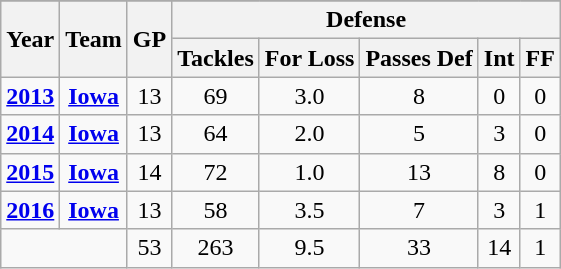<table class="wikitable" style="text-align:center;">
<tr>
</tr>
<tr>
<th rowspan="2">Year</th>
<th rowspan="2">Team</th>
<th rowspan="2">GP</th>
<th colspan="5">Defense</th>
</tr>
<tr>
<th>Tackles</th>
<th>For Loss</th>
<th>Passes Def</th>
<th>Int</th>
<th>FF</th>
</tr>
<tr>
<td><a href='#'><strong>2013</strong></a></td>
<td><a href='#'><strong>Iowa</strong></a></td>
<td>13</td>
<td>69</td>
<td>3.0</td>
<td>8</td>
<td>0</td>
<td>0</td>
</tr>
<tr>
<td><a href='#'><strong>2014</strong></a></td>
<td><a href='#'><strong>Iowa</strong></a></td>
<td>13</td>
<td>64</td>
<td>2.0</td>
<td>5</td>
<td>3</td>
<td>0</td>
</tr>
<tr>
<td><a href='#'><strong>2015</strong></a></td>
<td><a href='#'><strong>Iowa</strong></a></td>
<td>14</td>
<td>72</td>
<td>1.0</td>
<td>13</td>
<td>8</td>
<td>0</td>
</tr>
<tr>
<td><a href='#'><strong>2016</strong></a></td>
<td><a href='#'><strong>Iowa</strong></a></td>
<td>13</td>
<td>58</td>
<td>3.5</td>
<td>7</td>
<td>3</td>
<td>1</td>
</tr>
<tr>
<td colspan=2></td>
<td>53</td>
<td>263</td>
<td>9.5</td>
<td>33</td>
<td>14</td>
<td>1</td>
</tr>
</table>
